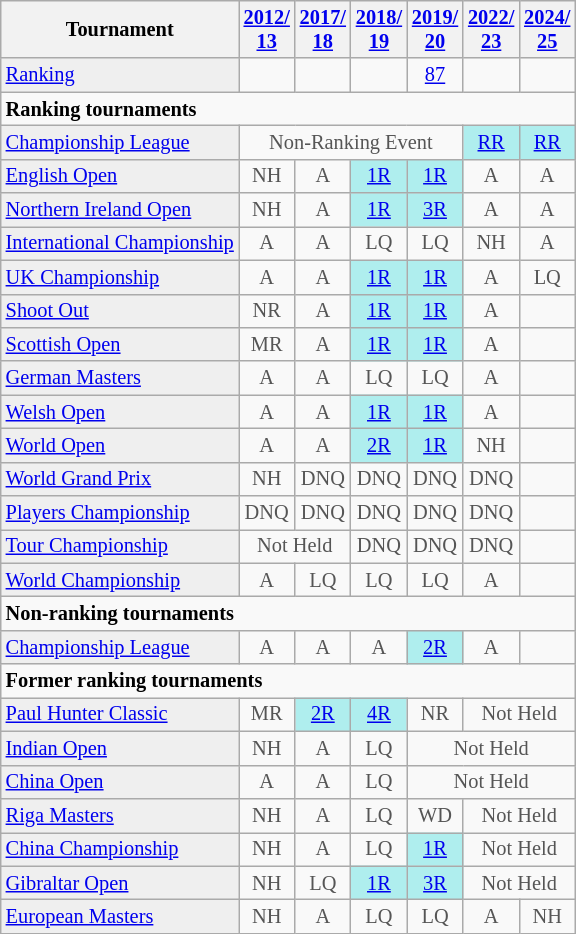<table class="wikitable" style="font-size:85%;">
<tr>
<th>Tournament</th>
<th><a href='#'>2012/<br>13</a></th>
<th><a href='#'>2017/<br>18</a></th>
<th><a href='#'>2018/<br>19</a></th>
<th><a href='#'>2019/<br>20</a></th>
<th><a href='#'>2022/<br>23</a></th>
<th><a href='#'>2024/<br>25</a></th>
</tr>
<tr>
<td style="background:#EFEFEF;"><a href='#'>Ranking</a></td>
<td align="center"></td>
<td align="center"></td>
<td align="center"></td>
<td align="center"><a href='#'>87</a></td>
<td align="center"></td>
<td align="center"></td>
</tr>
<tr>
<td colspan="10"><strong>Ranking tournaments</strong></td>
</tr>
<tr>
<td style="background:#EFEFEF;"><a href='#'>Championship League</a></td>
<td align="center" colspan="4" style="color:#555555;">Non-Ranking Event</td>
<td align="center" style="background:#afeeee;"><a href='#'>RR</a></td>
<td align="center" style="background:#afeeee;"><a href='#'>RR</a><br></td>
</tr>
<tr>
<td style="background:#EFEFEF;"><a href='#'>English Open</a></td>
<td align="center" style="color:#555555;">NH</td>
<td align="center" style="color:#555555;">A</td>
<td align="center" style="background:#afeeee;"><a href='#'>1R</a></td>
<td align="center" style="background:#afeeee;"><a href='#'>1R</a></td>
<td align="center" style="color:#555555;">A</td>
<td align="center" style="color:#555555;">A<br></td>
</tr>
<tr>
<td style="background:#EFEFEF;"><a href='#'>Northern Ireland Open</a></td>
<td align="center" style="color:#555555;">NH</td>
<td align="center" style="color:#555555;">A</td>
<td align="center" style="background:#afeeee;"><a href='#'>1R</a></td>
<td align="center" style="background:#afeeee;"><a href='#'>3R</a></td>
<td align="center" style="color:#555555;">A</td>
<td align="center" style="color:#555555;">A</td>
</tr>
<tr>
<td style="background:#EFEFEF;"><a href='#'>International Championship</a></td>
<td align="center" style="color:#555555;">A</td>
<td align="center" style="color:#555555;">A</td>
<td align="center" style="color:#555555;">LQ</td>
<td align="center" style="color:#555555;">LQ</td>
<td align="center" style="color:#555555;">NH</td>
<td align="center" style="color:#555555;">A</td>
</tr>
<tr>
<td style="background:#EFEFEF;"><a href='#'>UK Championship</a></td>
<td align="center" style="color:#555555;">A</td>
<td align="center" style="color:#555555;">A</td>
<td align="center" style="background:#afeeee;"><a href='#'>1R</a></td>
<td align="center" style="background:#afeeee;"><a href='#'>1R</a></td>
<td align="center" style="color:#555555;">A</td>
<td align="center" style="color:#555555;">LQ</td>
</tr>
<tr>
<td style="background:#EFEFEF;"><a href='#'>Shoot Out</a></td>
<td align="center" style="color:#555555;">NR</td>
<td align="center" style="color:#555555;">A</td>
<td align="center" style="background:#afeeee;"><a href='#'>1R</a></td>
<td align="center" style="background:#afeeee;"><a href='#'>1R</a></td>
<td align="center" style="color:#555555;">A</td>
<td></td>
</tr>
<tr>
<td style="background:#EFEFEF;"><a href='#'>Scottish Open</a></td>
<td align="center" style="color:#555555;">MR</td>
<td align="center" style="color:#555555;">A</td>
<td align="center" style="background:#afeeee;"><a href='#'>1R</a></td>
<td align="center" style="background:#afeeee;"><a href='#'>1R</a></td>
<td align="center" style="color:#555555;">A</td>
<td></td>
</tr>
<tr>
<td style="background:#EFEFEF;"><a href='#'>German Masters</a></td>
<td align="center" style="color:#555555;">A</td>
<td align="center" style="color:#555555;">A</td>
<td align="center" style="color:#555555;">LQ</td>
<td align="center" style="color:#555555;">LQ</td>
<td align="center" style="color:#555555;">A</td>
<td></td>
</tr>
<tr>
<td style="background:#EFEFEF;"><a href='#'>Welsh Open</a></td>
<td align="center" style="color:#555555;">A</td>
<td align="center" style="color:#555555;">A</td>
<td align="center" style="background:#afeeee;"><a href='#'>1R</a></td>
<td align="center" style="background:#afeeee;"><a href='#'>1R</a></td>
<td align="center" style="color:#555555;">A</td>
<td></td>
</tr>
<tr>
<td style="background:#EFEFEF;"><a href='#'>World Open</a></td>
<td align="center" style="color:#555555;">A</td>
<td align="center" style="color:#555555;">A</td>
<td align="center" style="background:#afeeee;"><a href='#'>2R</a></td>
<td align="center" style="background:#afeeee;"><a href='#'>1R</a></td>
<td align="center" style="color:#555555;">NH</td>
<td></td>
</tr>
<tr>
<td style="background:#EFEFEF;"><a href='#'>World Grand Prix</a></td>
<td align="center" style="color:#555555;">NH</td>
<td align="center" style="color:#555555;">DNQ</td>
<td align="center" style="color:#555555;">DNQ</td>
<td align="center" style="color:#555555;">DNQ</td>
<td align="center" style="color:#555555;">DNQ</td>
<td></td>
</tr>
<tr>
<td style="background:#EFEFEF;"><a href='#'>Players Championship</a></td>
<td align="center" style="color:#555555;">DNQ</td>
<td align="center" style="color:#555555;">DNQ</td>
<td align="center" style="color:#555555;">DNQ</td>
<td align="center" style="color:#555555;">DNQ</td>
<td align="center" style="color:#555555;">DNQ</td>
<td></td>
</tr>
<tr>
<td style="background:#EFEFEF;"><a href='#'>Tour Championship</a></td>
<td align="center" colspan="2" style="color:#555555;">Not Held</td>
<td align="center" style="color:#555555;">DNQ</td>
<td align="center" style="color:#555555;">DNQ</td>
<td align="center" style="color:#555555;">DNQ</td>
<td></td>
</tr>
<tr>
<td style="background:#EFEFEF;"><a href='#'>World Championship</a></td>
<td align="center" style="color:#555555;">A</td>
<td align="center" style="color:#555555;">LQ</td>
<td align="center" style="color:#555555;">LQ</td>
<td align="center" style="color:#555555;">LQ</td>
<td align="center" style="color:#555555;">A</td>
<td></td>
</tr>
<tr>
<td colspan="10"><strong>Non-ranking tournaments</strong></td>
</tr>
<tr>
<td style="background:#EFEFEF;"><a href='#'>Championship League</a></td>
<td align="center" style="color:#555555;">A</td>
<td align="center" style="color:#555555;">A</td>
<td align="center" style="color:#555555;">A</td>
<td align="center" style="background:#afeeee;"><a href='#'>2R</a></td>
<td align="center" style="color:#555555;">A</td>
<td></td>
</tr>
<tr>
<td colspan="10"><strong>Former ranking tournaments</strong></td>
</tr>
<tr>
<td style="background:#EFEFEF;"><a href='#'>Paul Hunter Classic</a></td>
<td align="center" style="color:#555555;">MR</td>
<td align="center" style="background:#afeeee;"><a href='#'>2R</a></td>
<td align="center" style="background:#afeeee;"><a href='#'>4R</a></td>
<td align="center" style="color:#555555;">NR</td>
<td align="center" colspan="10" style="color:#555555;">Not Held</td>
</tr>
<tr>
<td style="background:#EFEFEF;"><a href='#'>Indian Open</a></td>
<td align="center" style="color:#555555;">NH</td>
<td align="center" style="color:#555555;">A</td>
<td align="center" style="color:#555555;">LQ</td>
<td align="center" colspan="10" style="color:#555555;">Not Held</td>
</tr>
<tr>
<td style="background:#EFEFEF;"><a href='#'>China Open</a></td>
<td align="center" style="color:#555555;">A</td>
<td align="center" style="color:#555555;">A</td>
<td align="center" style="color:#555555;">LQ</td>
<td align="center" colspan="10" style="color:#555555;">Not Held</td>
</tr>
<tr>
<td style="background:#EFEFEF;"><a href='#'>Riga Masters</a></td>
<td align="center" style="color:#555555;">NH</td>
<td align="center" style="color:#555555;">A</td>
<td align="center" style="color:#555555;">LQ</td>
<td align="center" style="color:#555555;">WD</td>
<td align="center" colspan="2" style="color:#555555;">Not Held</td>
</tr>
<tr>
<td style="background:#EFEFEF;"><a href='#'>China Championship</a></td>
<td align="center" style="color:#555555;">NH</td>
<td align="center" style="color:#555555;">A</td>
<td align="center" style="color:#555555;">LQ</td>
<td align="center" style="background:#afeeee;"><a href='#'>1R</a></td>
<td align="center" colspan="2" style="color:#555555;">Not Held</td>
</tr>
<tr>
<td style="background:#EFEFEF;"><a href='#'>Gibraltar Open</a></td>
<td align="center" style="color:#555555;">NH</td>
<td align="center" style="color:#555555;">LQ</td>
<td align="center" style="background:#afeeee;"><a href='#'>1R</a></td>
<td align="center" style="background:#afeeee;"><a href='#'>3R</a></td>
<td align="center" colspan="2" style="color:#555555;">Not Held</td>
</tr>
<tr>
<td style="background:#EFEFEF;"><a href='#'>European Masters</a></td>
<td align="center" style="color:#555555;">NH</td>
<td align="center" style="color:#555555;">A</td>
<td align="center" style="color:#555555;">LQ</td>
<td align="center" style="color:#555555;">LQ</td>
<td align="center" style="color:#555555;">A</td>
<td align="center" style="color:#555555;">NH</td>
</tr>
</table>
